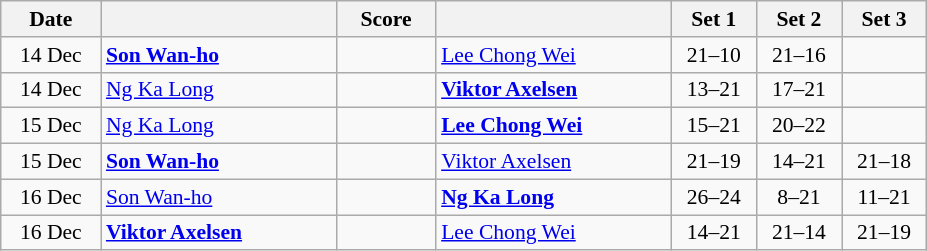<table class="wikitable" style="text-align: center; font-size:90% ">
<tr>
<th width="60">Date</th>
<th align="right" width="150"></th>
<th width="60">Score</th>
<th align="left" width="150"></th>
<th width="50">Set 1</th>
<th width="50">Set 2</th>
<th width="50">Set 3</th>
</tr>
<tr>
<td>14 Dec</td>
<td align=left><strong> <a href='#'>Son Wan-ho</a></strong></td>
<td align=center></td>
<td align=left> <a href='#'>Lee Chong Wei</a></td>
<td>21–10</td>
<td>21–16</td>
<td></td>
</tr>
<tr>
<td>14 Dec</td>
<td align=left> <a href='#'>Ng Ka Long</a></td>
<td align=center></td>
<td align=left><strong> <a href='#'>Viktor Axelsen</a></strong></td>
<td>13–21</td>
<td>17–21</td>
<td></td>
</tr>
<tr>
<td>15 Dec</td>
<td align=left> <a href='#'>Ng Ka Long</a></td>
<td align=center></td>
<td align=left><strong> <a href='#'>Lee Chong Wei</a></strong></td>
<td>15–21</td>
<td>20–22</td>
<td></td>
</tr>
<tr>
<td>15 Dec</td>
<td align=left><strong> <a href='#'>Son Wan-ho</a></strong></td>
<td align=center></td>
<td align=left> <a href='#'>Viktor Axelsen</a></td>
<td>21–19</td>
<td>14–21</td>
<td>21–18</td>
</tr>
<tr>
<td>16 Dec</td>
<td align=left> <a href='#'>Son Wan-ho</a></td>
<td align=center></td>
<td align=left><strong> <a href='#'>Ng Ka Long</a></strong></td>
<td>26–24</td>
<td>8–21</td>
<td>11–21</td>
</tr>
<tr>
<td>16 Dec</td>
<td align=left><strong> <a href='#'>Viktor Axelsen</a></strong></td>
<td align=center></td>
<td align=left> <a href='#'>Lee Chong Wei</a></td>
<td>14–21</td>
<td>21–14</td>
<td>21–19</td>
</tr>
</table>
